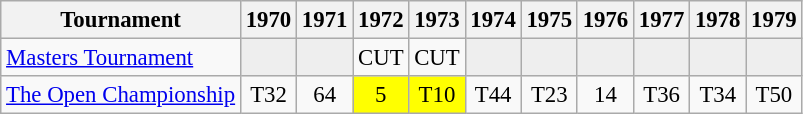<table class="wikitable" style="font-size:95%;text-align:center;">
<tr>
<th>Tournament</th>
<th>1970</th>
<th>1971</th>
<th>1972</th>
<th>1973</th>
<th>1974</th>
<th>1975</th>
<th>1976</th>
<th>1977</th>
<th>1978</th>
<th>1979</th>
</tr>
<tr>
<td align=left><a href='#'>Masters Tournament</a></td>
<td style="background:#eeeeee;"></td>
<td style="background:#eeeeee;"></td>
<td>CUT</td>
<td>CUT</td>
<td style="background:#eeeeee;"></td>
<td style="background:#eeeeee;"></td>
<td style="background:#eeeeee;"></td>
<td style="background:#eeeeee;"></td>
<td style="background:#eeeeee;"></td>
<td style="background:#eeeeee;"></td>
</tr>
<tr>
<td align=left><a href='#'>The Open Championship</a></td>
<td>T32</td>
<td>64</td>
<td style="background:yellow;">5</td>
<td style="background:yellow;">T10</td>
<td>T44</td>
<td>T23</td>
<td>14</td>
<td>T36</td>
<td>T34</td>
<td>T50</td>
</tr>
</table>
